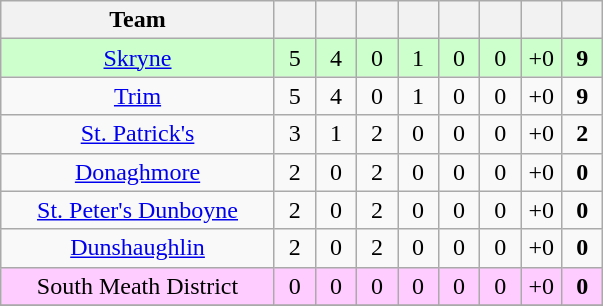<table class="wikitable" style="text-align:center">
<tr>
<th style="width:175px;">Team</th>
<th width="20"></th>
<th width="20"></th>
<th width="20"></th>
<th width="20"></th>
<th width="20"></th>
<th width="20"></th>
<th width="20"></th>
<th width="20"></th>
</tr>
<tr style="background:#cfc;">
<td><a href='#'>Skryne</a></td>
<td>5</td>
<td>4</td>
<td>0</td>
<td>1</td>
<td>0</td>
<td>0</td>
<td>+0</td>
<td><strong>9</strong></td>
</tr>
<tr>
<td><a href='#'>Trim</a></td>
<td>5</td>
<td>4</td>
<td>0</td>
<td>1</td>
<td>0</td>
<td>0</td>
<td>+0</td>
<td><strong>9</strong></td>
</tr>
<tr>
<td><a href='#'>St. Patrick's</a></td>
<td>3</td>
<td>1</td>
<td>2</td>
<td>0</td>
<td>0</td>
<td>0</td>
<td>+0</td>
<td><strong>2</strong></td>
</tr>
<tr>
<td><a href='#'>Donaghmore</a></td>
<td>2</td>
<td>0</td>
<td>2</td>
<td>0</td>
<td>0</td>
<td>0</td>
<td>+0</td>
<td><strong>0</strong></td>
</tr>
<tr>
<td><a href='#'>St. Peter's Dunboyne</a></td>
<td>2</td>
<td>0</td>
<td>2</td>
<td>0</td>
<td>0</td>
<td>0</td>
<td>+0</td>
<td><strong>0</strong></td>
</tr>
<tr>
<td><a href='#'>Dunshaughlin</a></td>
<td>2</td>
<td>0</td>
<td>2</td>
<td>0</td>
<td>0</td>
<td>0</td>
<td>+0</td>
<td><strong>0</strong></td>
</tr>
<tr style="background:#fcf;">
<td>South Meath District</td>
<td>0</td>
<td>0</td>
<td>0</td>
<td>0</td>
<td>0</td>
<td>0</td>
<td>+0</td>
<td><strong>0</strong></td>
</tr>
<tr>
</tr>
</table>
